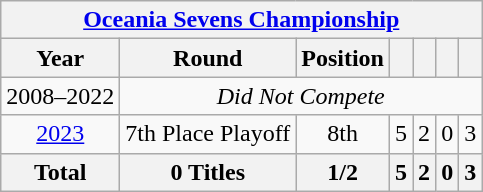<table class="wikitable" style="text-align: center;">
<tr>
<th colspan="7"><a href='#'>Oceania Sevens Championship</a></th>
</tr>
<tr>
<th>Year</th>
<th>Round</th>
<th>Position</th>
<th></th>
<th></th>
<th></th>
<th></th>
</tr>
<tr>
<td>2008–2022</td>
<td colspan="6"><em>Did Not Compete</em></td>
</tr>
<tr>
<td> <a href='#'>2023</a></td>
<td rowspan="1">7th Place Playoff</td>
<td>8th</td>
<td>5</td>
<td>2</td>
<td>0</td>
<td>3</td>
</tr>
<tr>
<th>Total</th>
<th>0 Titles</th>
<th>1/2</th>
<th>5</th>
<th>2</th>
<th>0</th>
<th>3</th>
</tr>
</table>
